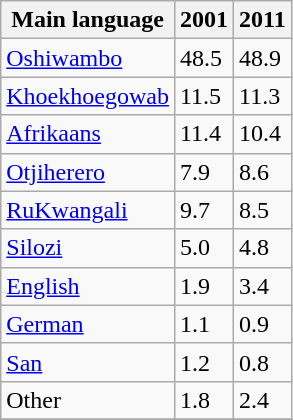<table class="wikitable sortable">
<tr>
<th>Main language</th>
<th>2001</th>
<th>2011</th>
</tr>
<tr>
<td><a href='#'>Oshiwambo</a></td>
<td>48.5</td>
<td>48.9</td>
</tr>
<tr>
<td><a href='#'>Khoekhoegowab</a></td>
<td>11.5</td>
<td>11.3</td>
</tr>
<tr>
<td><a href='#'>Afrikaans</a></td>
<td>11.4</td>
<td>10.4</td>
</tr>
<tr>
<td><a href='#'>Otjiherero</a></td>
<td>7.9</td>
<td>8.6</td>
</tr>
<tr>
<td><a href='#'>RuKwangali</a></td>
<td>9.7</td>
<td>8.5</td>
</tr>
<tr>
<td><a href='#'>Silozi</a></td>
<td>5.0</td>
<td>4.8</td>
</tr>
<tr>
<td><a href='#'>English</a></td>
<td>1.9</td>
<td>3.4</td>
</tr>
<tr>
<td><a href='#'>German</a></td>
<td>1.1</td>
<td>0.9</td>
</tr>
<tr>
<td><a href='#'>San</a></td>
<td>1.2</td>
<td>0.8</td>
</tr>
<tr>
<td>Other</td>
<td>1.8</td>
<td>2.4</td>
</tr>
<tr>
</tr>
</table>
